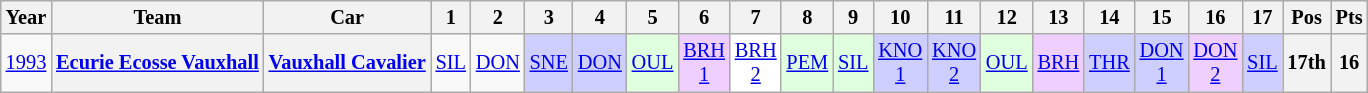<table class="wikitable" style="text-align:center; font-size:85%">
<tr>
<th>Year</th>
<th>Team</th>
<th>Car</th>
<th>1</th>
<th>2</th>
<th>3</th>
<th>4</th>
<th>5</th>
<th>6</th>
<th>7</th>
<th>8</th>
<th>9</th>
<th>10</th>
<th>11</th>
<th>12</th>
<th>13</th>
<th>14</th>
<th>15</th>
<th>16</th>
<th>17</th>
<th>Pos</th>
<th>Pts</th>
</tr>
<tr>
<td><a href='#'>1993</a></td>
<th><a href='#'>Ecurie Ecosse Vauxhall</a></th>
<th><a href='#'>Vauxhall Cavalier</a></th>
<td><a href='#'>SIL</a></td>
<td><a href='#'>DON</a></td>
<td style="background:#CFCFFF;"><a href='#'>SNE</a><br></td>
<td style="background:#CFCFFF;"><a href='#'>DON</a><br></td>
<td style="background:#DFFFDF;"><a href='#'>OUL</a><br></td>
<td style="background:#EFCFFF;"><a href='#'>BRH<br>1</a><br></td>
<td style="background:#FFFFFF;"><a href='#'>BRH<br>2</a><br></td>
<td style="background:#DFFFDF;"><a href='#'>PEM</a><br></td>
<td style="background:#DFFFDF;"><a href='#'>SIL</a><br></td>
<td style="background:#CFCFFF;"><a href='#'>KNO<br>1</a><br></td>
<td style="background:#CFCFFF;"><a href='#'>KNO<br>2</a><br></td>
<td style="background:#DFFFDF;"><a href='#'>OUL</a><br></td>
<td style="background:#EFCFFF;"><a href='#'>BRH</a><br></td>
<td style="background:#CFCFFF;"><a href='#'>THR</a><br></td>
<td style="background:#CFCFFF;"><a href='#'>DON<br>1</a><br></td>
<td style="background:#EFCFFF;"><a href='#'>DON<br>2</a><br></td>
<td style="background:#CFCFFF;"><a href='#'>SIL</a><br></td>
<th>17th</th>
<th>16</th>
</tr>
</table>
